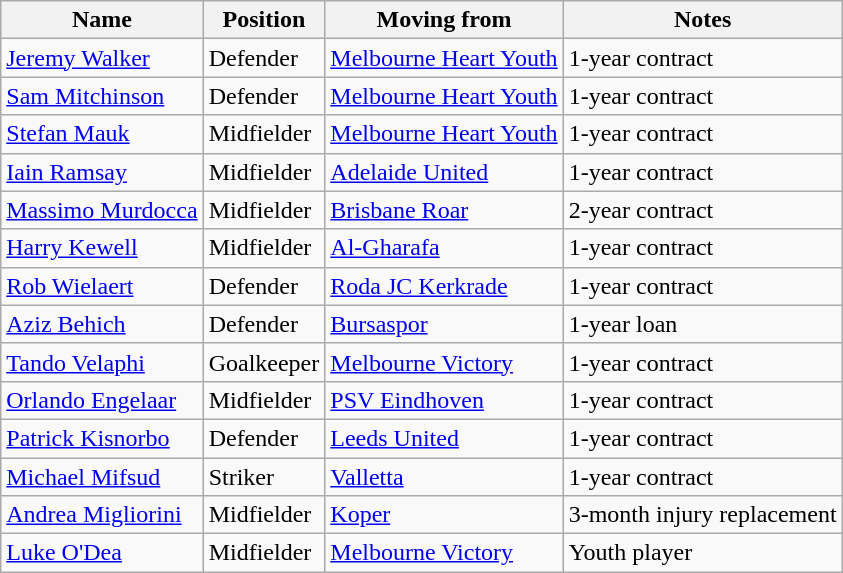<table class="wikitable">
<tr>
<th>Name</th>
<th>Position</th>
<th>Moving from</th>
<th>Notes</th>
</tr>
<tr>
<td> <a href='#'>Jeremy Walker</a></td>
<td>Defender</td>
<td> <a href='#'>Melbourne Heart Youth</a></td>
<td>1-year contract</td>
</tr>
<tr>
<td> <a href='#'>Sam Mitchinson</a></td>
<td>Defender</td>
<td> <a href='#'>Melbourne Heart Youth</a></td>
<td>1-year contract</td>
</tr>
<tr>
<td> <a href='#'>Stefan Mauk</a></td>
<td>Midfielder</td>
<td> <a href='#'>Melbourne Heart Youth</a></td>
<td>1-year contract</td>
</tr>
<tr>
<td> <a href='#'>Iain Ramsay</a></td>
<td>Midfielder</td>
<td> <a href='#'>Adelaide United</a></td>
<td>1-year contract</td>
</tr>
<tr>
<td> <a href='#'>Massimo Murdocca</a></td>
<td>Midfielder</td>
<td> <a href='#'>Brisbane Roar</a></td>
<td>2-year contract</td>
</tr>
<tr>
<td> <a href='#'>Harry Kewell</a></td>
<td>Midfielder</td>
<td> <a href='#'>Al-Gharafa</a></td>
<td>1-year contract</td>
</tr>
<tr>
<td> <a href='#'>Rob Wielaert</a></td>
<td>Defender</td>
<td> <a href='#'>Roda JC Kerkrade</a></td>
<td>1-year contract</td>
</tr>
<tr>
<td> <a href='#'>Aziz Behich</a></td>
<td>Defender</td>
<td> <a href='#'>Bursaspor</a></td>
<td>1-year loan </td>
</tr>
<tr>
<td> <a href='#'>Tando Velaphi</a></td>
<td>Goalkeeper</td>
<td> <a href='#'>Melbourne Victory</a></td>
<td>1-year contract </td>
</tr>
<tr>
<td> <a href='#'>Orlando Engelaar</a></td>
<td>Midfielder</td>
<td> <a href='#'>PSV Eindhoven</a></td>
<td>1-year contract</td>
</tr>
<tr>
<td> <a href='#'>Patrick Kisnorbo</a></td>
<td>Defender</td>
<td> <a href='#'>Leeds United</a></td>
<td>1-year contract </td>
</tr>
<tr>
<td> <a href='#'>Michael Mifsud</a></td>
<td>Striker</td>
<td> <a href='#'>Valletta</a></td>
<td>1-year contract</td>
</tr>
<tr>
<td> <a href='#'>Andrea Migliorini</a></td>
<td>Midfielder</td>
<td> <a href='#'>Koper</a></td>
<td>3-month injury replacement</td>
</tr>
<tr>
<td> <a href='#'>Luke O'Dea</a></td>
<td>Midfielder</td>
<td> <a href='#'>Melbourne Victory</a></td>
<td>Youth player</td>
</tr>
</table>
